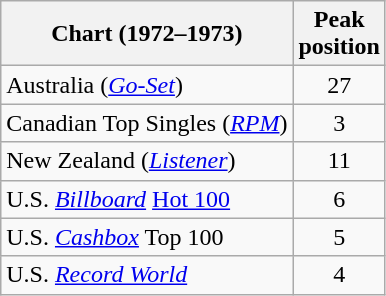<table class="wikitable sortable">
<tr>
<th align="left">Chart (1972–1973)</th>
<th align="left">Peak<br>position</th>
</tr>
<tr>
<td align="left">Australia (<em><a href='#'>Go-Set</a></em>)</td>
<td style="text-align:center;">27</td>
</tr>
<tr>
<td align="left">Canadian Top Singles (<em><a href='#'>RPM</a></em>)</td>
<td style="text-align:center;">3</td>
</tr>
<tr>
<td align="left">New Zealand (<em><a href='#'>Listener</a></em>)</td>
<td style="text-align:center;">11</td>
</tr>
<tr>
<td align="left">U.S. <em><a href='#'>Billboard</a></em> <a href='#'>Hot 100</a></td>
<td style="text-align:center;">6</td>
</tr>
<tr>
<td align="left">U.S. <em><a href='#'>Cashbox</a></em> Top 100</td>
<td style="text-align:center;">5</td>
</tr>
<tr>
<td align="left">U.S. <em><a href='#'>Record World</a></em> </td>
<td style="text-align:center;">4</td>
</tr>
</table>
